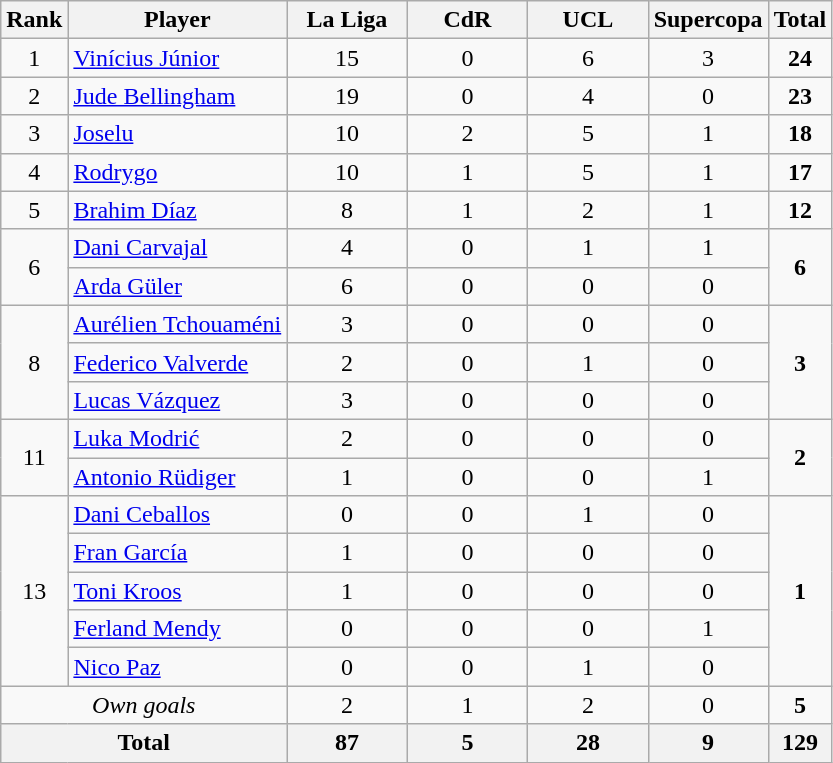<table class="wikitable" style="text-align:center;">
<tr>
<th>Rank</th>
<th>Player</th>
<th width=14.5%>La Liga</th>
<th width=14.5%><abbr>CdR</abbr></th>
<th width=14.5%><abbr>UCL</abbr></th>
<th>Supercopa</th>
<th>Total</th>
</tr>
<tr>
<td>1</td>
<td align=left> <a href='#'>Vinícius Júnior</a></td>
<td>15</td>
<td>0</td>
<td>6</td>
<td>3</td>
<td><strong>24</strong></td>
</tr>
<tr>
<td>2</td>
<td align=left> <a href='#'>Jude Bellingham</a></td>
<td>19</td>
<td>0</td>
<td>4</td>
<td>0</td>
<td><strong>23</strong></td>
</tr>
<tr>
<td>3</td>
<td align=left> <a href='#'>Joselu</a></td>
<td>10</td>
<td>2</td>
<td>5</td>
<td>1</td>
<td><strong>18</strong></td>
</tr>
<tr>
<td>4</td>
<td align=left> <a href='#'>Rodrygo</a></td>
<td>10</td>
<td>1</td>
<td>5</td>
<td>1</td>
<td><strong>17</strong></td>
</tr>
<tr>
<td>5</td>
<td align=left> <a href='#'>Brahim Díaz</a></td>
<td>8</td>
<td>1</td>
<td>2</td>
<td>1</td>
<td><strong>12</strong></td>
</tr>
<tr>
<td rowspan=2>6</td>
<td align=left> <a href='#'>Dani Carvajal</a></td>
<td>4</td>
<td>0</td>
<td>1</td>
<td>1</td>
<td rowspan=2><strong>6</strong></td>
</tr>
<tr>
<td align=left> <a href='#'>Arda Güler</a></td>
<td>6</td>
<td>0</td>
<td>0</td>
<td>0</td>
</tr>
<tr>
<td rowspan=3>8</td>
<td align=left> <a href='#'>Aurélien Tchouaméni</a></td>
<td>3</td>
<td>0</td>
<td>0</td>
<td>0</td>
<td rowspan=3><strong>3</strong></td>
</tr>
<tr>
<td align=left> <a href='#'>Federico Valverde</a></td>
<td>2</td>
<td>0</td>
<td>1</td>
<td>0</td>
</tr>
<tr>
<td align=left> <a href='#'>Lucas Vázquez</a></td>
<td>3</td>
<td>0</td>
<td>0</td>
<td>0</td>
</tr>
<tr>
<td rowspan=2>11</td>
<td align=left> <a href='#'>Luka Modrić</a></td>
<td>2</td>
<td>0</td>
<td>0</td>
<td>0</td>
<td rowspan=2><strong>2</strong></td>
</tr>
<tr>
<td align=left> <a href='#'>Antonio Rüdiger</a></td>
<td>1</td>
<td>0</td>
<td>0</td>
<td>1</td>
</tr>
<tr>
<td rowspan=5>13</td>
<td align=left> <a href='#'>Dani Ceballos</a></td>
<td>0</td>
<td>0</td>
<td>1</td>
<td>0</td>
<td rowspan=5><strong>1</strong></td>
</tr>
<tr>
<td align=left> <a href='#'>Fran García</a></td>
<td>1</td>
<td>0</td>
<td>0</td>
<td>0</td>
</tr>
<tr>
<td align=left> <a href='#'>Toni Kroos</a></td>
<td>1</td>
<td>0</td>
<td>0</td>
<td>0</td>
</tr>
<tr>
<td align=left> <a href='#'>Ferland Mendy</a></td>
<td>0</td>
<td>0</td>
<td>0</td>
<td>1</td>
</tr>
<tr>
<td align=left> <a href='#'>Nico Paz</a></td>
<td>0</td>
<td>0</td>
<td>1</td>
<td>0</td>
</tr>
<tr>
<td align=center colspan=2><em>Own goals</em></td>
<td>2</td>
<td>1</td>
<td>2</td>
<td>0</td>
<td><strong>5</strong></td>
</tr>
<tr>
<th colspan=2>Total</th>
<th>87</th>
<th>5</th>
<th>28</th>
<th>9</th>
<th>129</th>
</tr>
</table>
